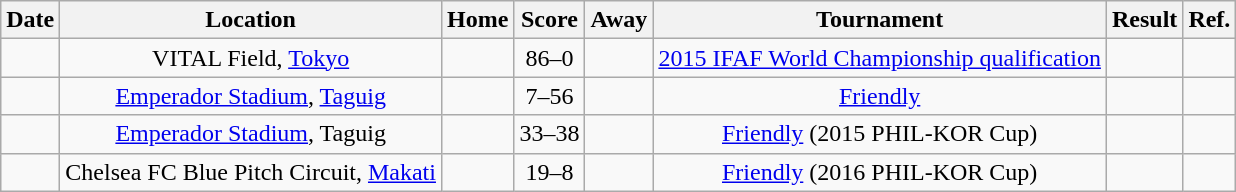<table class="wikitable sortable" style="text-align: center;">
<tr>
<th>Date</th>
<th>Location</th>
<th>Home</th>
<th>Score</th>
<th>Away</th>
<th>Tournament</th>
<th>Result</th>
<th>Ref.</th>
</tr>
<tr>
<td></td>
<td>VITAL Field, <a href='#'>Tokyo</a></td>
<td></td>
<td>86–0</td>
<td></td>
<td><a href='#'>2015 IFAF World Championship qualification</a></td>
<td></td>
<td></td>
</tr>
<tr>
<td></td>
<td><a href='#'>Emperador Stadium</a>, <a href='#'>Taguig</a></td>
<td></td>
<td>7–56</td>
<td></td>
<td><a href='#'>Friendly</a></td>
<td></td>
<td></td>
</tr>
<tr>
<td></td>
<td><a href='#'>Emperador Stadium</a>, Taguig</td>
<td></td>
<td>33–38</td>
<td></td>
<td><a href='#'>Friendly</a> (2015 PHIL-KOR Cup)</td>
<td></td>
<td></td>
</tr>
<tr>
<td></td>
<td>Chelsea FC Blue Pitch Circuit, <a href='#'>Makati</a></td>
<td></td>
<td>19–8</td>
<td></td>
<td><a href='#'>Friendly</a> (2016 PHIL-KOR Cup)</td>
<td></td>
<td></td>
</tr>
</table>
